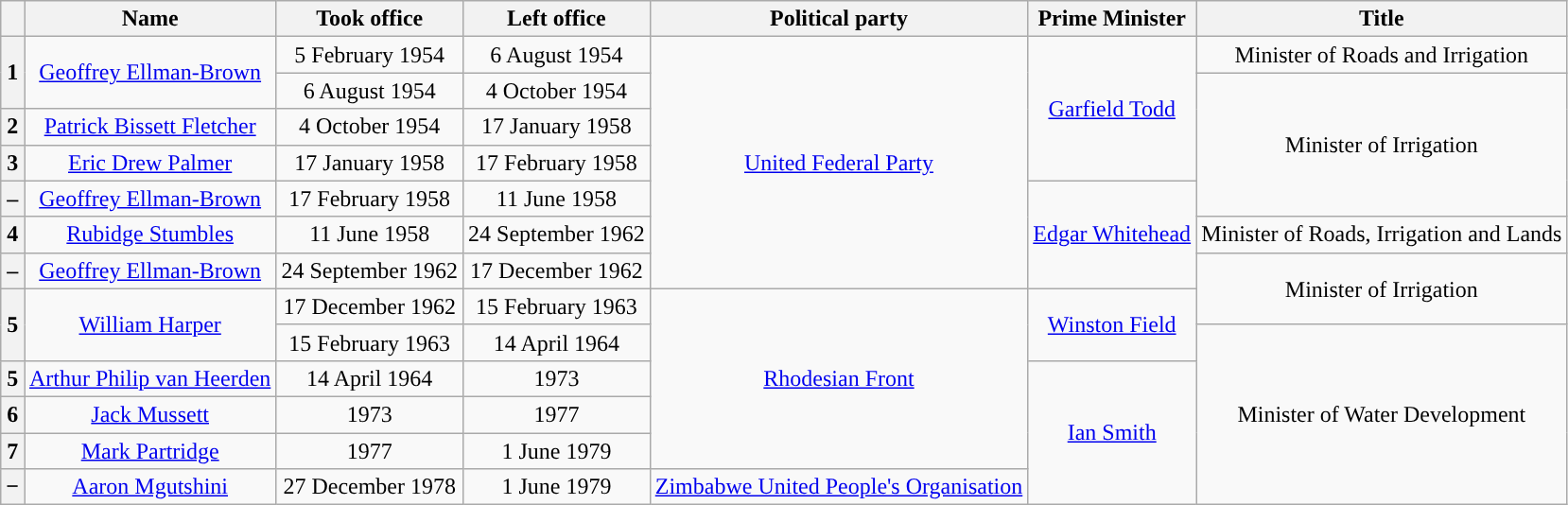<table class="wikitable" style="text-align:center">
<tr>
<th></th>
<th>Name</th>
<th>Took office</th>
<th>Left office</th>
<th>Political party</th>
<th>Prime Minister</th>
<th>Title</th>
</tr>
<tr>
<th rowspan="2" style="background:">1</th>
<td rowspan="2"><a href='#'>Geoffrey Ellman-Brown</a></td>
<td>5 February 1954</td>
<td>6 August 1954</td>
<td rowspan="7"><a href='#'>United Federal Party</a></td>
<td rowspan="4"><a href='#'>Garfield Todd</a></td>
<td>Minister of Roads and Irrigation</td>
</tr>
<tr>
<td>6 August 1954</td>
<td>4 October 1954</td>
<td rowspan="4">Minister of Irrigation</td>
</tr>
<tr>
<th style="background:">2</th>
<td><a href='#'>Patrick Bissett Fletcher</a></td>
<td>4 October 1954</td>
<td>17 January 1958</td>
</tr>
<tr>
<th style="background:">3</th>
<td><a href='#'>Eric Drew Palmer</a></td>
<td>17 January 1958</td>
<td>17 February 1958</td>
</tr>
<tr>
<th style="background:">–</th>
<td><a href='#'>Geoffrey Ellman-Brown</a></td>
<td>17 February 1958</td>
<td>11 June 1958</td>
<td rowspan="3"><a href='#'>Edgar Whitehead</a></td>
</tr>
<tr>
<th style="background:">4</th>
<td><a href='#'>Rubidge Stumbles</a></td>
<td>11 June 1958</td>
<td>24 September 1962</td>
<td>Minister of Roads, Irrigation and Lands</td>
</tr>
<tr>
<th style="background:">–</th>
<td><a href='#'>Geoffrey Ellman-Brown</a></td>
<td>24 September 1962</td>
<td>17 December 1962</td>
<td rowspan="2">Minister of Irrigation</td>
</tr>
<tr>
<th rowspan="2" style="background:">5</th>
<td rowspan="2"><a href='#'>William Harper</a></td>
<td>17 December 1962</td>
<td>15 February 1963</td>
<td rowspan="5"><a href='#'>Rhodesian Front</a></td>
<td rowspan="2"><a href='#'>Winston Field</a></td>
</tr>
<tr>
<td>15 February 1963</td>
<td>14 April 1964</td>
<td rowspan="5">Minister of Water Development</td>
</tr>
<tr>
<th style="background:">5</th>
<td><a href='#'>Arthur Philip van Heerden</a></td>
<td>14 April 1964</td>
<td>1973</td>
<td rowspan="4"><a href='#'>Ian Smith</a></td>
</tr>
<tr>
<th style="background:">6</th>
<td><a href='#'>Jack Mussett</a></td>
<td>1973</td>
<td>1977</td>
</tr>
<tr>
<th style="background:">7</th>
<td><a href='#'>Mark Partridge</a></td>
<td>1977</td>
<td>1 June 1979</td>
</tr>
<tr>
<th style="background:">−</th>
<td><a href='#'>Aaron Mgutshini</a><br></td>
<td>27 December 1978</td>
<td>1 June 1979</td>
<td><a href='#'>Zimbabwe United People's Organisation</a></td>
</tr>
</table>
